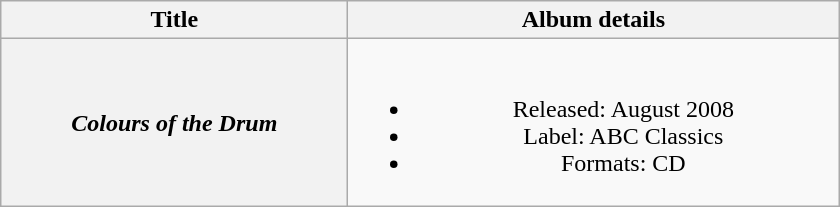<table class="wikitable plainrowheaders" style="text-align:center;">
<tr>
<th scope="col" rowspan="1" style="width:14em;">Title</th>
<th scope="col" rowspan="1" style="width:20em;">Album details</th>
</tr>
<tr>
<th scope="row"><em>Colours of the Drum</em></th>
<td><br><ul><li>Released: August 2008</li><li>Label: ABC Classics</li><li>Formats: CD</li></ul></td>
</tr>
</table>
